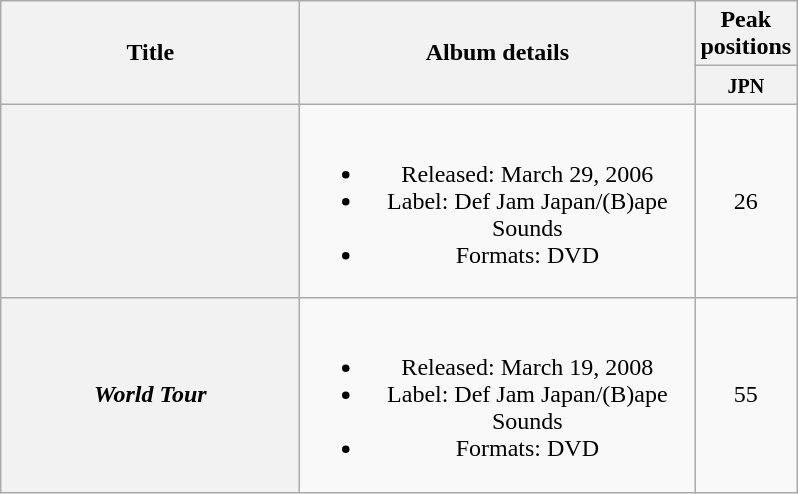<table class="wikitable plainrowheaders" style="text-align:center;">
<tr>
<th style="width:12em;" rowspan="2">Title</th>
<th style="width:16em;" rowspan="2">Album details</th>
<th colspan="1">Peak positions</th>
</tr>
<tr>
<th style="width:2.5em;"><small>JPN</small><br></th>
</tr>
<tr>
<th scope="row"></th>
<td><br><ul><li>Released: March 29, 2006 </li><li>Label: Def Jam Japan/(B)ape Sounds</li><li>Formats: DVD</li></ul></td>
<td>26</td>
</tr>
<tr>
<th scope="row"><em>World Tour</em></th>
<td><br><ul><li>Released: March 19, 2008 </li><li>Label: Def Jam Japan/(B)ape Sounds</li><li>Formats: DVD</li></ul></td>
<td>55</td>
</tr>
</table>
